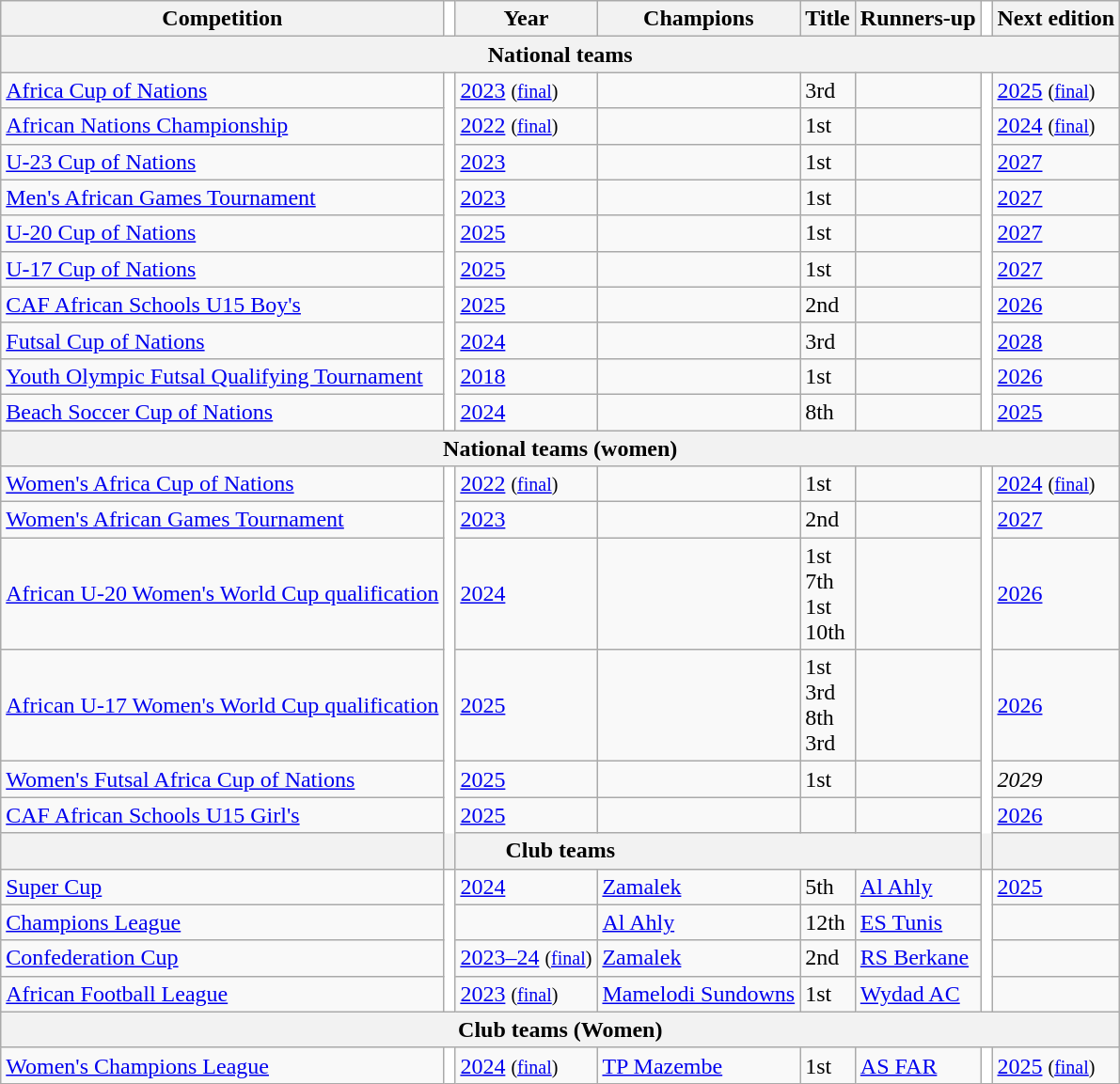<table class="wikitable sortable">
<tr>
<th>Competition</th>
<td width="1%" rowspan=1 style="background-color:#ffffff;"></td>
<th>Year</th>
<th>Champions</th>
<th>Title</th>
<th>Runners-up</th>
<td width="1%" rowspan=1 style="background-color:#ffffff;"></td>
<th>Next edition</th>
</tr>
<tr>
<th colspan=10>National teams</th>
</tr>
<tr>
<td><a href='#'>Africa Cup of Nations</a></td>
<td width="1%" rowspan=10 style="background-color:#ffffff;"></td>
<td><a href='#'>2023</a> <small>(<a href='#'>final</a>)</small></td>
<td></td>
<td>3rd</td>
<td></td>
<td width="1%" rowspan=10 style="background-color:#ffffff;"></td>
<td><a href='#'>2025</a> <small>(<a href='#'>final</a>)</small></td>
</tr>
<tr>
<td><a href='#'>African Nations Championship</a></td>
<td><a href='#'>2022</a> <small>(<a href='#'>final</a>)</small></td>
<td></td>
<td>1st</td>
<td></td>
<td><a href='#'>2024</a> <small>(<a href='#'>final</a>)</small></td>
</tr>
<tr>
<td><a href='#'>U-23 Cup of Nations</a></td>
<td><a href='#'>2023</a></td>
<td></td>
<td>1st</td>
<td></td>
<td><a href='#'>2027</a></td>
</tr>
<tr>
<td><a href='#'>Men's African Games Tournament</a></td>
<td><a href='#'>2023</a></td>
<td></td>
<td>1st</td>
<td></td>
<td><a href='#'>2027</a></td>
</tr>
<tr>
<td><a href='#'>U-20 Cup of Nations</a></td>
<td><a href='#'>2025</a></td>
<td></td>
<td>1st</td>
<td></td>
<td><a href='#'>2027</a></td>
</tr>
<tr>
<td><a href='#'>U-17 Cup of Nations</a></td>
<td><a href='#'>2025</a></td>
<td></td>
<td>1st</td>
<td></td>
<td><a href='#'>2027</a></td>
</tr>
<tr>
<td><a href='#'>CAF African Schools U15 Boy's</a></td>
<td><a href='#'>2025</a></td>
<td></td>
<td>2nd</td>
<td></td>
<td><a href='#'>2026</a></td>
</tr>
<tr>
<td><a href='#'>Futsal Cup of Nations</a></td>
<td><a href='#'>2024</a></td>
<td></td>
<td>3rd</td>
<td></td>
<td><a href='#'>2028</a></td>
</tr>
<tr>
<td><a href='#'>Youth Olympic Futsal Qualifying Tournament</a></td>
<td><a href='#'>2018</a></td>
<td></td>
<td>1st</td>
<td></td>
<td><a href='#'>2026</a></td>
</tr>
<tr>
<td><a href='#'>Beach Soccer Cup of Nations</a></td>
<td><a href='#'>2024</a></td>
<td></td>
<td>8th</td>
<td></td>
<td><a href='#'>2025</a></td>
</tr>
<tr>
<th colspan=10>National teams (women)</th>
</tr>
<tr>
<td><a href='#'>Women's Africa Cup of Nations</a></td>
<td width="1%" rowspan=7 style="background-color:#ffffff;"></td>
<td><a href='#'>2022</a> <small>(<a href='#'>final</a>)</small></td>
<td></td>
<td>1st</td>
<td></td>
<td width="1%" rowspan=7 style="background-color:#ffffff;"></td>
<td><a href='#'>2024</a> <small>(<a href='#'>final</a>)</small></td>
</tr>
<tr>
<td><a href='#'>Women's African Games Tournament</a></td>
<td><a href='#'>2023</a></td>
<td></td>
<td>2nd</td>
<td></td>
<td><a href='#'>2027</a></td>
</tr>
<tr>
<td><a href='#'>African U-20 Women's World Cup qualification</a></td>
<td><a href='#'>2024</a></td>
<td><br><br><br></td>
<td>1st<br>7th<br>1st<br>10th</td>
<td><br><br><br></td>
<td><a href='#'>2026</a></td>
</tr>
<tr>
<td><a href='#'>African U-17 Women's World Cup qualification</a></td>
<td><a href='#'>2025</a></td>
<td><br><br><br></td>
<td>1st<br>3rd<br>8th<br>3rd</td>
<td><br><br><br></td>
<td><a href='#'>2026</a></td>
</tr>
<tr>
<td><a href='#'>Women's Futsal Africa Cup of Nations</a></td>
<td><a href='#'>2025</a></td>
<td></td>
<td>1st</td>
<td></td>
<td><em>2029</em></td>
</tr>
<tr>
<td><a href='#'>CAF African Schools U15 Girl's</a></td>
<td><a href='#'>2025</a></td>
<td></td>
<td></td>
<td></td>
<td><a href='#'>2026</a></td>
</tr>
<tr>
<th colspan=10>Club teams</th>
</tr>
<tr>
<td><a href='#'>Super Cup</a></td>
<td width="1%" rowspan=4 style="background-color:#ffffff;"></td>
<td><a href='#'>2024</a></td>
<td> <a href='#'>Zamalek</a></td>
<td>5th</td>
<td> <a href='#'>Al Ahly</a></td>
<td width="1%" rowspan=4 style="background-color:#ffffff;"></td>
<td><a href='#'>2025</a></td>
</tr>
<tr>
<td><a href='#'>Champions League</a></td>
<td></td>
<td> <a href='#'>Al Ahly</a></td>
<td>12th</td>
<td> <a href='#'>ES Tunis</a></td>
<td></td>
</tr>
<tr>
<td><a href='#'>Confederation Cup</a></td>
<td><a href='#'>2023–24</a> <small>(<a href='#'>final</a>)</small></td>
<td> <a href='#'>Zamalek</a></td>
<td>2nd</td>
<td> <a href='#'>RS Berkane</a></td>
<td></td>
</tr>
<tr>
<td><a href='#'>African Football League</a></td>
<td><a href='#'>2023</a> <small>(<a href='#'>final</a>)</small></td>
<td> <a href='#'>Mamelodi Sundowns</a></td>
<td>1st</td>
<td> <a href='#'>Wydad AC</a></td>
<td></td>
</tr>
<tr>
<th colspan=10>Club teams (Women)</th>
</tr>
<tr>
<td><a href='#'>Women's Champions League</a></td>
<td width="1%" rowspan=1 style="background-color:#ffffff;"></td>
<td><a href='#'>2024</a> <small>(<a href='#'>final</a>)</small></td>
<td> <a href='#'>TP Mazembe</a></td>
<td>1st</td>
<td> <a href='#'>AS FAR</a></td>
<td width="1%" rowspan=1 style="background-color:#ffffff;"></td>
<td><a href='#'>2025</a> <small>(<a href='#'>final</a>)</small></td>
</tr>
</table>
